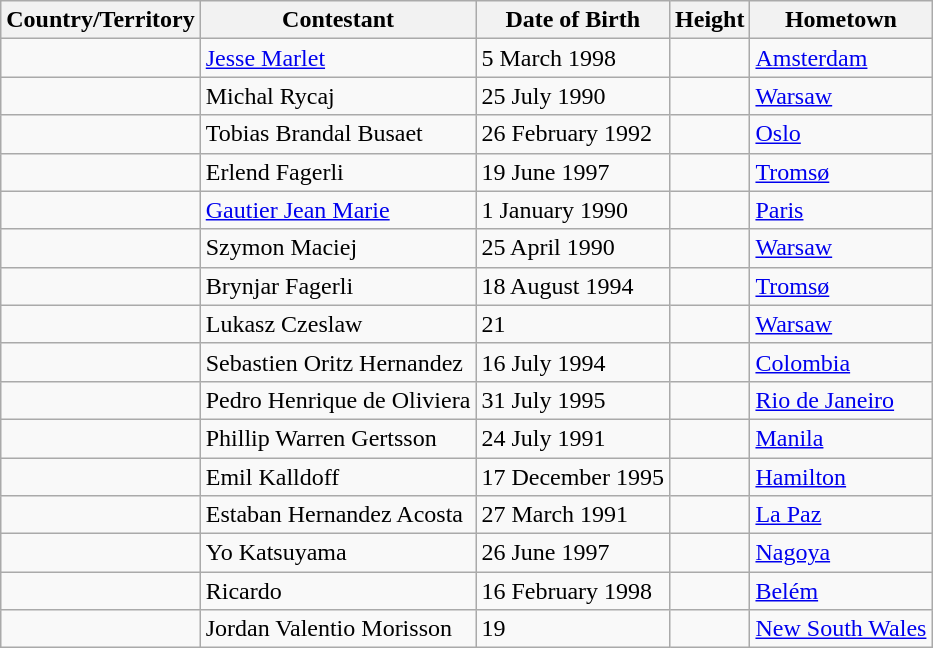<table class="wikitable sortable">
<tr>
<th>Country/Territory</th>
<th>Contestant</th>
<th>Date of Birth</th>
<th>Height</th>
<th>Hometown</th>
</tr>
<tr>
<td><strong></strong></td>
<td><a href='#'>Jesse Marlet</a></td>
<td>5 March 1998</td>
<td></td>
<td><a href='#'>Amsterdam</a></td>
</tr>
<tr>
<td><strong></strong></td>
<td>Michal Rycaj</td>
<td>25 July 1990</td>
<td></td>
<td><a href='#'>Warsaw</a></td>
</tr>
<tr>
<td><strong></strong></td>
<td>Tobias Brandal Busaet</td>
<td>26 February 1992</td>
<td></td>
<td><a href='#'>Oslo</a></td>
</tr>
<tr>
<td><strong></strong></td>
<td>Erlend Fagerli</td>
<td>19 June 1997</td>
<td></td>
<td><a href='#'>Tromsø</a></td>
</tr>
<tr>
<td><strong></strong></td>
<td><a href='#'>Gautier Jean Marie</a></td>
<td>1 January 1990</td>
<td></td>
<td><a href='#'>Paris</a></td>
</tr>
<tr>
<td><strong></strong></td>
<td>Szymon Maciej</td>
<td>25 April 1990</td>
<td></td>
<td><a href='#'>Warsaw</a></td>
</tr>
<tr>
<td><strong></strong></td>
<td>Brynjar Fagerli</td>
<td>18 August 1994</td>
<td></td>
<td><a href='#'>Tromsø</a></td>
</tr>
<tr>
<td><strong></strong></td>
<td>Lukasz Czeslaw</td>
<td>21</td>
<td></td>
<td><a href='#'>Warsaw</a></td>
</tr>
<tr>
<td><strong></strong></td>
<td>Sebastien Oritz Hernandez</td>
<td>16 July 1994</td>
<td></td>
<td><a href='#'>Colombia</a></td>
</tr>
<tr>
<td><strong></strong></td>
<td>Pedro Henrique de Oliviera</td>
<td>31 July 1995</td>
<td></td>
<td><a href='#'>Rio de Janeiro</a></td>
</tr>
<tr>
<td><strong></strong></td>
<td>Phillip Warren Gertsson</td>
<td>24 July 1991</td>
<td></td>
<td><a href='#'>Manila</a></td>
</tr>
<tr>
<td><strong></strong></td>
<td>Emil Kalldoff</td>
<td>17 December 1995</td>
<td></td>
<td><a href='#'>Hamilton</a></td>
</tr>
<tr>
<td><strong></strong></td>
<td>Estaban Hernandez Acosta</td>
<td>27 March 1991</td>
<td></td>
<td><a href='#'>La Paz</a></td>
</tr>
<tr>
<td><strong></strong></td>
<td>Yo Katsuyama</td>
<td>26 June 1997</td>
<td></td>
<td><a href='#'>Nagoya</a></td>
</tr>
<tr>
<td><strong></strong></td>
<td>Ricardo</td>
<td>16 February 1998</td>
<td></td>
<td><a href='#'>Belém</a></td>
</tr>
<tr>
<td><strong></strong></td>
<td>Jordan Valentio Morisson</td>
<td>19</td>
<td></td>
<td><a href='#'>New South Wales</a></td>
</tr>
</table>
